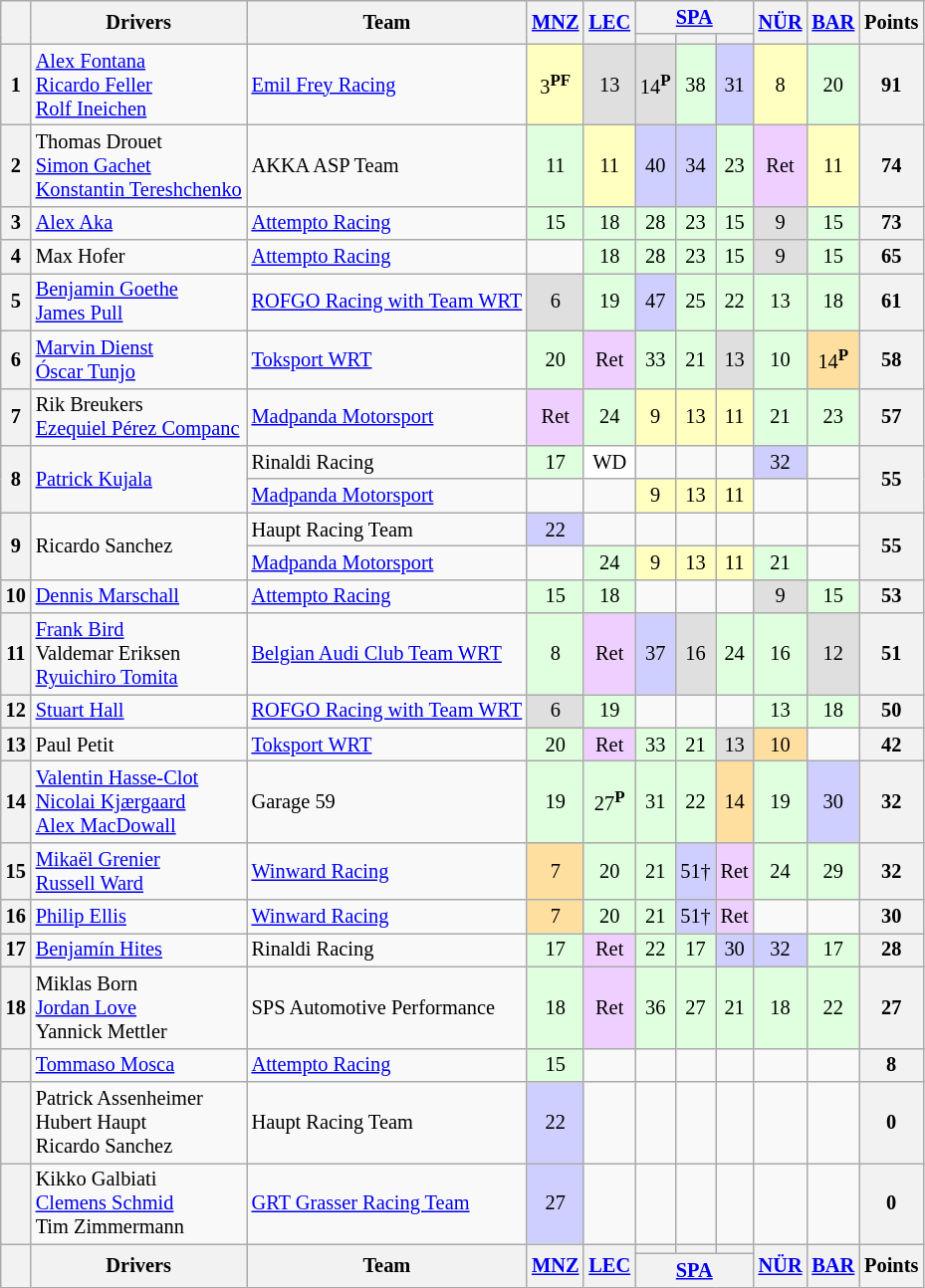<table class="wikitable" style="font-size:85%; text-align:center;">
<tr>
<th rowspan=2></th>
<th rowspan=2>Drivers</th>
<th rowspan=2>Team</th>
<th rowspan=2><a href='#'>MNZ</a><br></th>
<th rowspan=2><a href='#'>LEC</a><br></th>
<th colspan=3><a href='#'>SPA</a><br></th>
<th rowspan=2><a href='#'>NÜR</a><br></th>
<th rowspan=2><a href='#'>BAR</a><br></th>
<th rowspan=2>Points</th>
</tr>
<tr>
<th></th>
<th></th>
<th></th>
</tr>
<tr>
<th>1</th>
<td align=left> <a href='#'>Alex Fontana</a><br> <a href='#'>Ricardo Feller</a><br> <a href='#'>Rolf Ineichen</a></td>
<td align=left> <a href='#'>Emil Frey Racing</a></td>
<td style="background:#ffffbf;">3<sup><strong>PF</strong></sup></td>
<td style="background:#dfdfdf;">13</td>
<td style="background:#dfdfdf;">14<sup><strong>P</strong></sup></td>
<td style="background:#dfffdf;">38</td>
<td style="background:#cfcfff;">31</td>
<td style="background:#ffffbf;">8</td>
<td style="background:#dfffdf;">20</td>
<th>91</th>
</tr>
<tr>
<th>2</th>
<td align=left> Thomas Drouet<br> <a href='#'>Simon Gachet</a><br> <a href='#'>Konstantin Tereshchenko</a></td>
<td align=left> AKKA ASP Team</td>
<td style="background:#dfffdf;">11</td>
<td style="background:#ffffbf;">11</td>
<td style="background:#cfcfff;">40</td>
<td style="background:#cfcfff;">34</td>
<td style="background:#dfffdf;">23</td>
<td style="background:#efcfff;">Ret</td>
<td style="background:#ffffbf;">11</td>
<th>74</th>
</tr>
<tr>
<th>3</th>
<td align=left> <a href='#'>Alex Aka</a></td>
<td align=left> <a href='#'>Attempto Racing</a></td>
<td style="background:#DFFFDF;">15</td>
<td style="background:#DFFFDF;">18</td>
<td style="background:#DFFFDF;">28</td>
<td style="background:#DFFFDF;">23</td>
<td style="background:#DFFFDF;">15</td>
<td style="background:#DFDFDF;">9</td>
<td style="background:#DFFFDF;">15</td>
<th>73</th>
</tr>
<tr>
<th>4</th>
<td align=left> Max Hofer</td>
<td align=left> <a href='#'>Attempto Racing</a></td>
<td style="background:#;"></td>
<td style="background:#DFFFDF;">18</td>
<td style="background:#DFFFDF;">28</td>
<td style="background:#DFFFDF;">23</td>
<td style="background:#DFFFDF;">15</td>
<td style="background:#DFDFDF;">9</td>
<td style="background:#DFFFDF;">15</td>
<th>65</th>
</tr>
<tr>
<th>5</th>
<td align=left> <a href='#'>Benjamin Goethe</a><br> <a href='#'>James Pull</a></td>
<td align=left> <a href='#'>ROFGO Racing with Team WRT</a></td>
<td style="background:#dfdfdf;">6</td>
<td style="background:#dfffdf;">19</td>
<td style="background:#cfcfff;">47</td>
<td style="background:#dfffdf;">25</td>
<td style="background:#dfffdf;">22</td>
<td style="background:#dfffdf;">13</td>
<td style="background:#dfffdf;">18</td>
<th>61</th>
</tr>
<tr>
<th>6</th>
<td align="left"> <a href='#'>Marvin Dienst</a><br> <a href='#'>Óscar Tunjo</a></td>
<td align="left"> <a href='#'>Toksport WRT</a></td>
<td style="background:#dfffdf;">20</td>
<td style="background:#efcfff;">Ret</td>
<td style="background:#dfffdf;">33</td>
<td style="background:#dfffdf;">21</td>
<td style="background:#dfdfdf;">13</td>
<td style="background:#dfffdf;">10</td>
<td style="background:#ffdf9f;">14<sup><strong>P</strong></sup></td>
<th>58</th>
</tr>
<tr>
<th>7</th>
<td align="left"> Rik Breukers<br> <a href='#'>Ezequiel Pérez Companc</a></td>
<td align="left"> <a href='#'>Madpanda Motorsport</a></td>
<td style="background:#efcfff;">Ret</td>
<td style="background:#dfffdf;">24</td>
<td style="background:#FFFFBF;">9</td>
<td style="background:#FFFFBF;">13</td>
<td style="background:#FFFFBF;">11</td>
<td style="background:#dfffdf;">21</td>
<td style="background:#dfffdf;">23</td>
<th>57</th>
</tr>
<tr>
<th rowspan="2">8</th>
<td rowspan="2" align="left"> <a href='#'>Patrick Kujala</a></td>
<td align="left"> Rinaldi Racing</td>
<td style="background:#DFFFDF;">17</td>
<td style="background:#FFFFFF;">WD</td>
<td style="background:#;"></td>
<td style="background:#;"></td>
<td style="background:#;"></td>
<td style="background:#CFCFFF;">32</td>
<td style="background:#;"></td>
<th rowspan="2">55</th>
</tr>
<tr>
<td align="left"> <a href='#'>Madpanda Motorsport</a></td>
<td style="background:#;"></td>
<td style="background:#;"></td>
<td style="background:#FFFFBF;">9</td>
<td style="background:#FFFFBF;">13</td>
<td style="background:#FFFFBF;">11</td>
<td style="background:#;"></td>
<td style="background:#;"></td>
</tr>
<tr>
<th rowspan="2">9</th>
<td rowspan="2" align="left"> Ricardo Sanchez</td>
<td align="left"> Haupt Racing Team</td>
<td style="background:#CFCFFF;">22</td>
<td style="background:#;"></td>
<td style="background:#;"></td>
<td style="background:#;"></td>
<td style="background:#;"></td>
<td style="background:#;"></td>
<td style="background:#;"></td>
<th rowspan="2">55</th>
</tr>
<tr>
<td align="left"> <a href='#'>Madpanda Motorsport</a></td>
<td style="background:#;"></td>
<td style="background:#DFFFDF;">24</td>
<td style="background:#FFFFBF;">9</td>
<td style="background:#FFFFBF;">13</td>
<td style="background:#FFFFBF;">11</td>
<td style="background:#DFFFDF;">21</td>
<td style="background:#;"></td>
</tr>
<tr>
<th>10</th>
<td align="left"> <a href='#'>Dennis Marschall</a></td>
<td align="left"> <a href='#'>Attempto Racing</a></td>
<td style="background:#DFFFDF;">15</td>
<td style="background:#DFFFDF;">18</td>
<td style="background:#;"></td>
<td style="background:#;"></td>
<td style="background:#;"></td>
<td style="background:#DFDFDF;">9</td>
<td style="background:#DFFFDF;">15</td>
<th>53</th>
</tr>
<tr>
<th>11</th>
<td align="left"> <a href='#'>Frank Bird</a><br> Valdemar Eriksen<br> <a href='#'>Ryuichiro Tomita</a></td>
<td align="left"> <a href='#'>Belgian Audi Club Team WRT</a></td>
<td style="background:#DFFFDF;">8</td>
<td style="background:#EFCFFF;">Ret</td>
<td style="background:#CFCFFF;">37</td>
<td style="background:#DFDFDF;">16</td>
<td style="background:#DFFFDF;">24</td>
<td style="background:#DFFFDF;">16</td>
<td style="background:#DFDFDF;">12</td>
<th>51</th>
</tr>
<tr>
<th>12</th>
<td align=left> <a href='#'>Stuart Hall</a></td>
<td align=left> <a href='#'>ROFGO Racing with Team WRT</a></td>
<td style="background:#DFDFDF;">6</td>
<td style="background:#DFFFDF;">19</td>
<td></td>
<td></td>
<td></td>
<td style="background:#DFFFDF;">13</td>
<td style="background:#DFFFDF;">18</td>
<th>50</th>
</tr>
<tr>
<th>13</th>
<td align=left> Paul Petit</td>
<td align=left> <a href='#'>Toksport WRT</a></td>
<td style="background:#DFFFDF;">20</td>
<td style="background:#EFCFFF;">Ret</td>
<td style="background:#DFFFDF;">33</td>
<td style="background:#DFFFDF;">21</td>
<td style="background:#DFDFDF;">13</td>
<td style="background:#FFDF9F;">10</td>
<td style="background:#;"></td>
<th>42</th>
</tr>
<tr>
<th>14</th>
<td align="left"> <a href='#'>Valentin Hasse-Clot</a><br> <a href='#'>Nicolai Kjærgaard</a><br> <a href='#'>Alex MacDowall</a></td>
<td align="left"> Garage 59</td>
<td style="background:#dfffdf;">19</td>
<td style="background:#DFFFDF;">27<sup><strong>P</strong></sup></td>
<td style="background:#DFFFDF;">31</td>
<td style="background:#DFFFDF;">22</td>
<td style="background:#FFDF9F;">14</td>
<td style="background:#DFFFDF;">19</td>
<td style="background:#CFCFFF;">30</td>
<th>32</th>
</tr>
<tr>
<th>15</th>
<td align=left> <a href='#'>Mikaël Grenier</a><br> <a href='#'>Russell Ward</a></td>
<td align=left> <a href='#'>Winward Racing</a></td>
<td style="background:#ffdf9f;">7</td>
<td style="background:#DFFFDF;">20</td>
<td style="background:#DFFFDF;">21</td>
<td style="background:#CFCFFF;">51†</td>
<td style="background:#EFCFFF;">Ret</td>
<td style="background:#DFFFDF;">24</td>
<td style="background:#DFFFDF;">29</td>
<th>32</th>
</tr>
<tr>
<th>16</th>
<td align=left> <a href='#'>Philip Ellis</a></td>
<td align=left> <a href='#'>Winward Racing</a></td>
<td style="background:#ffdf9f;">7</td>
<td style="background:#DFFFDF;">20</td>
<td style="background:#DFFFDF;">21</td>
<td style="background:#CFCFFF;">51†</td>
<td style="background:#EFCFFF;">Ret</td>
<td></td>
<td></td>
<th>30</th>
</tr>
<tr>
<th>17</th>
<td align="left"> <a href='#'>Benjamín Hites</a></td>
<td align="left"> Rinaldi Racing</td>
<td style="background:#dfffdf;">17</td>
<td style="background:#EFCFFF;">Ret</td>
<td style="background:#DFFFDF;">22</td>
<td style="background:#DFFFDF;">17</td>
<td style="background:#CFCFFF;">30</td>
<td style="background:#CFCFFF;">32</td>
<td style="background:#DFFFDF;">17</td>
<th>28</th>
</tr>
<tr>
<th>18</th>
<td align=left> Miklas Born<br> <a href='#'>Jordan Love</a><br> Yannick Mettler</td>
<td align=left> SPS Automotive Performance</td>
<td style="background:#dfffdf;">18</td>
<td style="background:#EFCFFF;">Ret</td>
<td style="background:#dfffdf;">36</td>
<td style="background:#dfffdf;">27</td>
<td style="background:#dfffdf;">21</td>
<td style="background:#dfffdf;">18</td>
<td style="background:#dfffdf;">22</td>
<th>27</th>
</tr>
<tr>
<th></th>
<td align="left"> <a href='#'>Tommaso Mosca</a></td>
<td align="left"> <a href='#'>Attempto Racing</a></td>
<td style="background:#dfffdf;">15</td>
<td></td>
<td></td>
<td></td>
<td></td>
<td></td>
<td></td>
<th>8</th>
</tr>
<tr>
<th></th>
<td align=left> Patrick Assenheimer<br> Hubert Haupt<br> Ricardo Sanchez</td>
<td align=left> Haupt Racing Team</td>
<td style="background:#cfcfff;">22</td>
<td></td>
<td></td>
<td></td>
<td></td>
<td></td>
<td></td>
<th>0</th>
</tr>
<tr>
<th></th>
<td align=left> Kikko Galbiati<br> <a href='#'>Clemens Schmid</a><br> Tim Zimmermann</td>
<td align=left> <a href='#'>GRT Grasser Racing Team</a></td>
<td style="background:#cfcfff;">27</td>
<td></td>
<td></td>
<td></td>
<td></td>
<td></td>
<td></td>
<th>0</th>
</tr>
<tr>
<th rowspan=2></th>
<th rowspan=2>Drivers</th>
<th rowspan=2>Team</th>
<th rowspan=2><a href='#'>MNZ</a><br></th>
<th rowspan=2><a href='#'>LEC</a><br></th>
<th></th>
<th></th>
<th></th>
<th rowspan=2><a href='#'>NÜR</a><br></th>
<th rowspan=2><a href='#'>BAR</a><br></th>
<th rowspan=2>Points</th>
</tr>
<tr>
<th colspan=3><a href='#'>SPA</a><br></th>
</tr>
</table>
